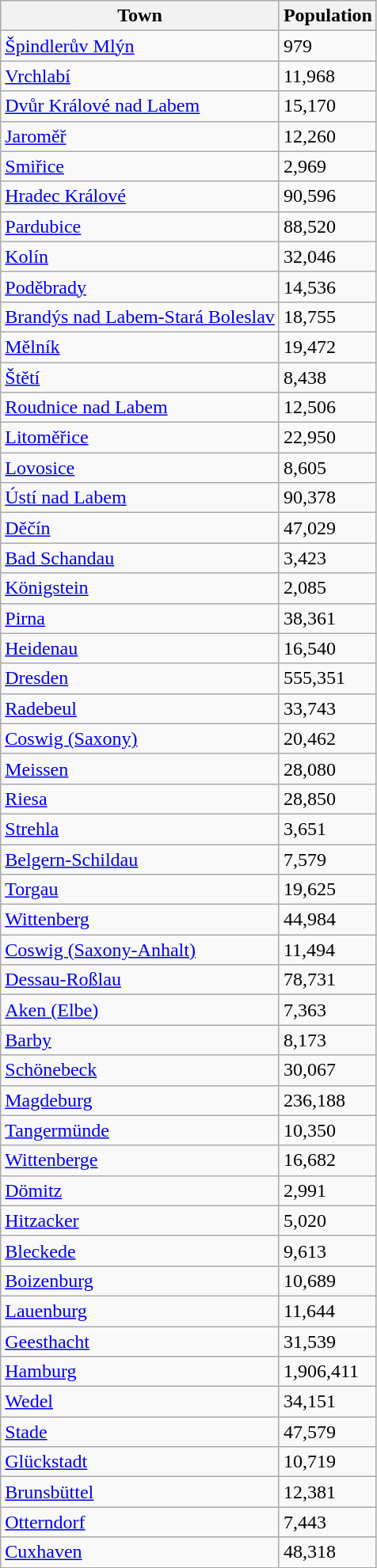<table style="margin-left:0; font-size:100%" class="wikitable sortable">
<tr>
<th>Town</th>
<th>Population</th>
</tr>
<tr>
<td><a href='#'>Špindlerův Mlýn</a></td>
<td>979</td>
</tr>
<tr>
<td><a href='#'>Vrchlabí</a></td>
<td>11,968</td>
</tr>
<tr>
<td><a href='#'>Dvůr Králové nad Labem</a></td>
<td>15,170</td>
</tr>
<tr>
<td><a href='#'>Jaroměř</a></td>
<td>12,260</td>
</tr>
<tr>
<td><a href='#'>Smiřice</a></td>
<td>2,969</td>
</tr>
<tr>
<td><a href='#'>Hradec Králové</a></td>
<td>90,596</td>
</tr>
<tr>
<td><a href='#'>Pardubice</a></td>
<td>88,520</td>
</tr>
<tr>
<td><a href='#'>Kolín</a></td>
<td>32,046</td>
</tr>
<tr>
<td><a href='#'>Poděbrady</a></td>
<td>14,536</td>
</tr>
<tr>
<td><a href='#'>Brandýs nad Labem-Stará Boleslav</a></td>
<td>18,755</td>
</tr>
<tr>
<td><a href='#'>Mělník</a></td>
<td>19,472</td>
</tr>
<tr>
<td><a href='#'>Štětí</a></td>
<td>8,438</td>
</tr>
<tr>
<td><a href='#'>Roudnice nad Labem</a></td>
<td>12,506</td>
</tr>
<tr>
<td><a href='#'>Litoměřice</a></td>
<td>22,950</td>
</tr>
<tr>
<td><a href='#'>Lovosice</a></td>
<td>8,605</td>
</tr>
<tr>
<td><a href='#'>Ústí nad Labem</a></td>
<td>90,378</td>
</tr>
<tr>
<td><a href='#'>Děčín</a></td>
<td>47,029</td>
</tr>
<tr>
<td><a href='#'>Bad Schandau</a></td>
<td>3,423</td>
</tr>
<tr>
<td><a href='#'>Königstein</a></td>
<td>2,085</td>
</tr>
<tr>
<td><a href='#'>Pirna</a></td>
<td>38,361</td>
</tr>
<tr>
<td><a href='#'>Heidenau</a></td>
<td>16,540</td>
</tr>
<tr>
<td><a href='#'>Dresden</a></td>
<td>555,351</td>
</tr>
<tr>
<td><a href='#'>Radebeul</a></td>
<td>33,743</td>
</tr>
<tr>
<td><a href='#'>Coswig (Saxony)</a></td>
<td>20,462</td>
</tr>
<tr>
<td><a href='#'>Meissen</a></td>
<td>28,080</td>
</tr>
<tr>
<td><a href='#'>Riesa</a></td>
<td>28,850</td>
</tr>
<tr>
<td><a href='#'>Strehla</a></td>
<td>3,651</td>
</tr>
<tr>
<td><a href='#'>Belgern-Schildau</a></td>
<td>7,579</td>
</tr>
<tr>
<td><a href='#'>Torgau</a></td>
<td>19,625</td>
</tr>
<tr>
<td><a href='#'>Wittenberg</a></td>
<td>44,984</td>
</tr>
<tr>
<td><a href='#'>Coswig (Saxony-Anhalt)</a></td>
<td>11,494</td>
</tr>
<tr>
<td><a href='#'>Dessau-Roßlau</a></td>
<td>78,731</td>
</tr>
<tr>
<td><a href='#'>Aken (Elbe)</a></td>
<td>7,363</td>
</tr>
<tr>
<td><a href='#'>Barby</a></td>
<td>8,173</td>
</tr>
<tr>
<td><a href='#'>Schönebeck</a></td>
<td>30,067</td>
</tr>
<tr>
<td><a href='#'>Magdeburg</a></td>
<td>236,188</td>
</tr>
<tr>
<td><a href='#'>Tangermünde</a></td>
<td>10,350</td>
</tr>
<tr>
<td><a href='#'>Wittenberge</a></td>
<td>16,682</td>
</tr>
<tr>
<td><a href='#'>Dömitz</a></td>
<td>2,991</td>
</tr>
<tr>
<td><a href='#'>Hitzacker</a></td>
<td>5,020</td>
</tr>
<tr>
<td><a href='#'>Bleckede</a></td>
<td>9,613</td>
</tr>
<tr>
<td><a href='#'>Boizenburg</a></td>
<td>10,689</td>
</tr>
<tr>
<td><a href='#'>Lauenburg</a></td>
<td>11,644</td>
</tr>
<tr>
<td><a href='#'>Geesthacht</a></td>
<td>31,539</td>
</tr>
<tr>
<td><a href='#'>Hamburg</a></td>
<td>1,906,411</td>
</tr>
<tr>
<td><a href='#'>Wedel</a></td>
<td>34,151</td>
</tr>
<tr>
<td><a href='#'>Stade</a></td>
<td>47,579</td>
</tr>
<tr>
<td><a href='#'>Glückstadt</a></td>
<td>10,719</td>
</tr>
<tr>
<td><a href='#'>Brunsbüttel</a></td>
<td>12,381</td>
</tr>
<tr>
<td><a href='#'>Otterndorf</a></td>
<td>7,443</td>
</tr>
<tr>
<td><a href='#'>Cuxhaven</a></td>
<td>48,318</td>
</tr>
</table>
